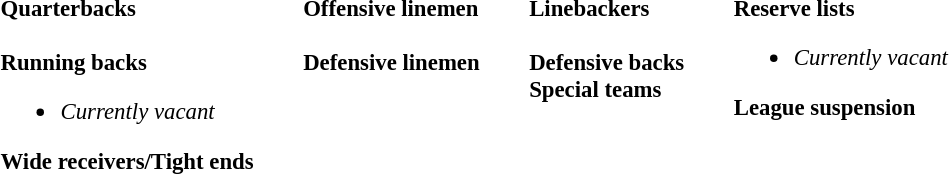<table class="toccolours" style="text-align: left;">
<tr>
<td style="font-size: 95%;vertical-align:top;"><strong>Quarterbacks</strong><br>
<br><strong>Running backs</strong><ul><li><em>Currently vacant</em></li></ul><strong>Wide receivers/Tight ends</strong>




</td>
<td style="width: 25px;"></td>
<td style="font-size: 95%;vertical-align:top;"><strong>Offensive linemen</strong><br>



<br><strong>Defensive linemen</strong>
</td>
<td style="width: 25px;"></td>
<td style="font-size: 95%;vertical-align:top;"><strong>Linebackers</strong><br>
<br><strong>Defensive backs</strong>





<br><strong>Special teams</strong>

</td>
<td style="width: 25px;"></td>
<td style="font-size: 95%;vertical-align:top;"><strong>Reserve lists</strong><br><ul><li><em>Currently vacant</em></li></ul><strong>League suspension</strong>
<br></td>
</tr>
<tr>
</tr>
</table>
